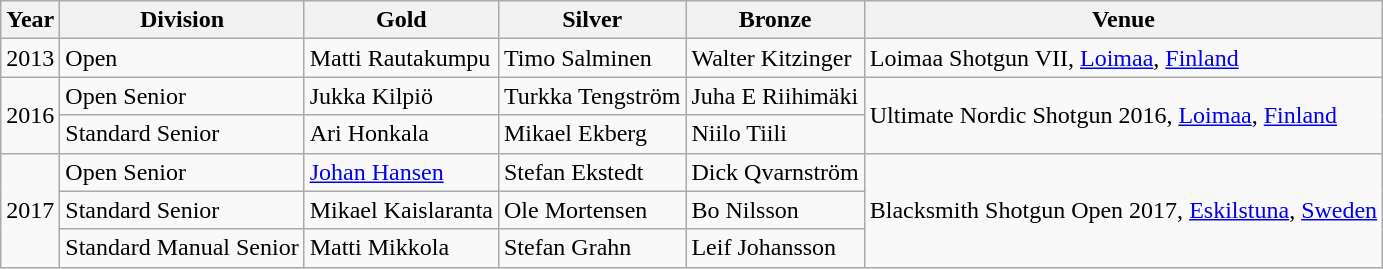<table class="wikitable sortable" style="text-align: left;">
<tr>
<th>Year</th>
<th>Division</th>
<th> Gold</th>
<th> Silver</th>
<th> Bronze</th>
<th>Venue</th>
</tr>
<tr>
<td>2013</td>
<td>Open</td>
<td>Matti Rautakumpu</td>
<td>Timo Salminen</td>
<td>Walter Kitzinger</td>
<td>Loimaa Shotgun VII, <a href='#'>Loimaa</a>, <a href='#'>Finland</a></td>
</tr>
<tr>
<td rowspan="2">2016</td>
<td>Open Senior</td>
<td>Jukka Kilpiö</td>
<td>Turkka Tengström</td>
<td>Juha E Riihimäki</td>
<td rowspan="2">Ultimate Nordic Shotgun 2016, <a href='#'>Loimaa</a>, <a href='#'>Finland</a></td>
</tr>
<tr>
<td>Standard Senior</td>
<td>Ari Honkala</td>
<td>Mikael Ekberg</td>
<td>Niilo Tiili</td>
</tr>
<tr>
<td rowspan="3">2017</td>
<td>Open Senior</td>
<td><a href='#'>Johan Hansen</a></td>
<td>Stefan Ekstedt</td>
<td>Dick Qvarnström</td>
<td rowspan="3">Blacksmith Shotgun Open 2017, <a href='#'>Eskilstuna</a>, <a href='#'>Sweden</a></td>
</tr>
<tr>
<td>Standard Senior</td>
<td>Mikael Kaislaranta</td>
<td>Ole Mortensen</td>
<td>Bo Nilsson</td>
</tr>
<tr>
<td>Standard Manual Senior</td>
<td>Matti Mikkola</td>
<td>Stefan Grahn</td>
<td>Leif Johansson</td>
</tr>
</table>
